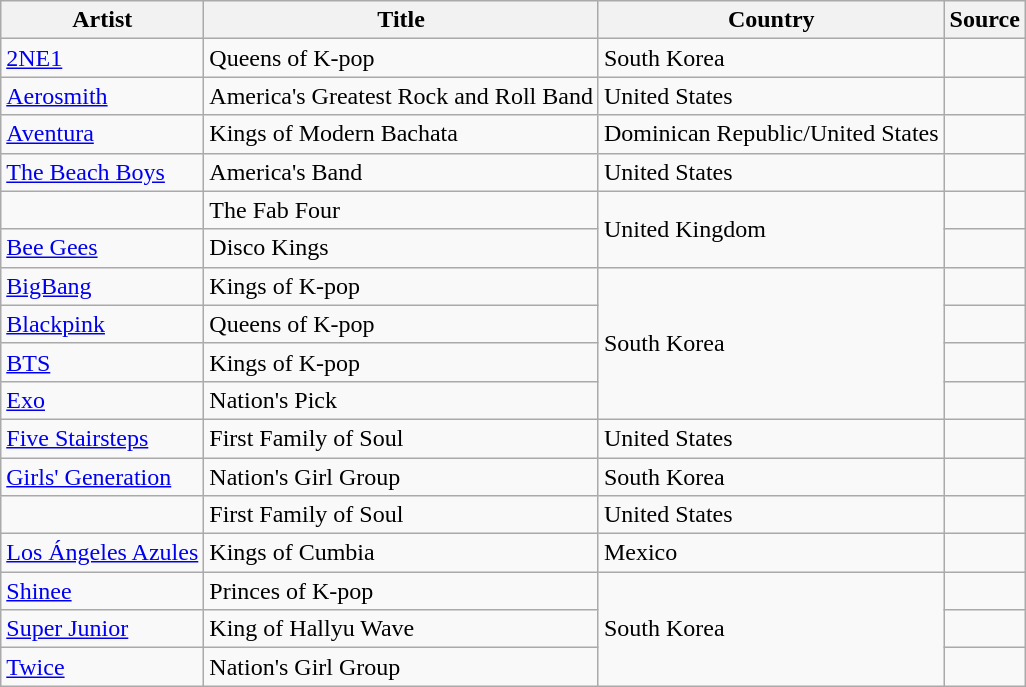<table class="wikitable sortable">
<tr>
<th>Artist</th>
<th>Title</th>
<th>Country</th>
<th class="unsortable">Source</th>
</tr>
<tr>
<td><a href='#'>2NE1</a></td>
<td>Queens of K-pop</td>
<td>South Korea</td>
<td></td>
</tr>
<tr>
<td><a href='#'>Aerosmith</a></td>
<td>America's Greatest Rock and Roll Band</td>
<td>United States</td>
<td></td>
</tr>
<tr>
<td><a href='#'>Aventura</a></td>
<td>Kings of Modern Bachata</td>
<td>Dominican Republic/United States</td>
<td></td>
</tr>
<tr>
<td><a href='#'>The Beach Boys</a></td>
<td>America's Band</td>
<td>United States</td>
<td></td>
</tr>
<tr>
<td></td>
<td>The Fab Four</td>
<td rowspan="2">United Kingdom</td>
<td></td>
</tr>
<tr>
<td><a href='#'>Bee Gees</a></td>
<td>Disco Kings</td>
<td></td>
</tr>
<tr>
<td><a href='#'>BigBang</a></td>
<td>Kings of K-pop</td>
<td rowspan="4">South Korea</td>
<td></td>
</tr>
<tr>
<td><a href='#'>Blackpink</a></td>
<td>Queens of K-pop</td>
<td></td>
</tr>
<tr>
<td><a href='#'>BTS</a></td>
<td>Kings of K-pop</td>
<td></td>
</tr>
<tr>
<td><a href='#'>Exo</a></td>
<td>Nation's Pick</td>
<td></td>
</tr>
<tr>
<td><a href='#'>Five Stairsteps</a></td>
<td>First Family of Soul</td>
<td>United States</td>
<td></td>
</tr>
<tr>
<td><a href='#'>Girls' Generation</a></td>
<td>Nation's Girl Group</td>
<td>South Korea</td>
<td></td>
</tr>
<tr>
<td></td>
<td>First Family of Soul</td>
<td>United States</td>
<td></td>
</tr>
<tr>
<td><a href='#'>Los Ángeles Azules</a></td>
<td>Kings of Cumbia</td>
<td>Mexico</td>
<td></td>
</tr>
<tr>
<td><a href='#'>Shinee</a></td>
<td>Princes of K-pop</td>
<td rowspan="3">South Korea</td>
<td></td>
</tr>
<tr>
<td><a href='#'>Super Junior</a></td>
<td>King of Hallyu Wave</td>
<td></td>
</tr>
<tr>
<td><a href='#'>Twice</a></td>
<td>Nation's Girl Group</td>
<td></td>
</tr>
</table>
